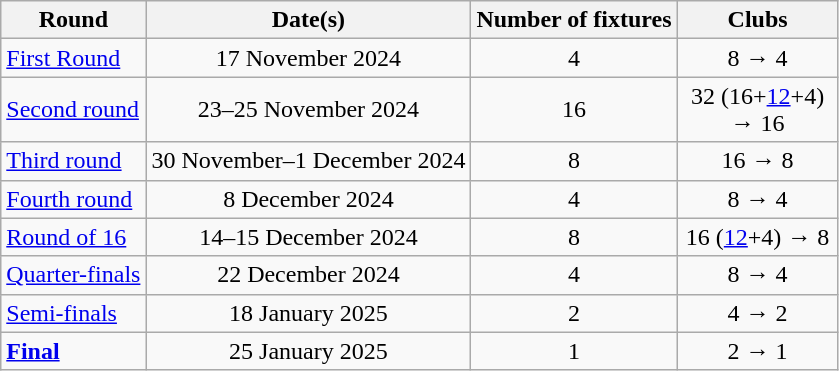<table class="wikitable" style="text-align:center">
<tr>
<th>Round</th>
<th>Date(s)</th>
<th>Number of fixtures</th>
<th width=100>Clubs</th>
</tr>
<tr>
<td align=left><a href='#'>First Round</a></td>
<td align=center>17 November 2024</td>
<td>4</td>
<td>8 → 4</td>
</tr>
<tr>
<td align=left><a href='#'>Second round</a></td>
<td align=center>23–25 November 2024</td>
<td>16</td>
<td>32 (16+<a href='#'>12</a>+4) → 16</td>
</tr>
<tr>
<td align=left><a href='#'>Third round</a></td>
<td align=center>30 November–1 December 2024</td>
<td>8</td>
<td>16 → 8</td>
</tr>
<tr>
<td align=left><a href='#'>Fourth round</a></td>
<td align=center>8 December 2024</td>
<td>4</td>
<td>8 → 4</td>
</tr>
<tr>
<td align=left><a href='#'>Round of 16</a></td>
<td align=center>14–15 December 2024</td>
<td>8</td>
<td>16 (<a href='#'>12</a>+4) → 8</td>
</tr>
<tr>
<td align=left><a href='#'>Quarter-finals</a></td>
<td align=center>22 December 2024</td>
<td>4</td>
<td>8 → 4</td>
</tr>
<tr>
<td align=left><a href='#'>Semi-finals</a></td>
<td align=center>18 January 2025</td>
<td>2</td>
<td>4 → 2</td>
</tr>
<tr>
<td align=left><strong><a href='#'>Final</a></strong></td>
<td align=center>25 January 2025</td>
<td>1</td>
<td>2 → 1</td>
</tr>
</table>
